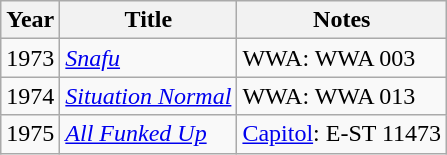<table class="wikitable">
<tr>
<th>Year</th>
<th>Title</th>
<th>Notes</th>
</tr>
<tr>
<td>1973</td>
<td><em><a href='#'>Snafu</a></em></td>
<td>WWA: WWA 003</td>
</tr>
<tr>
<td>1974</td>
<td><em><a href='#'>Situation Normal</a></em></td>
<td>WWA: WWA 013</td>
</tr>
<tr>
<td>1975</td>
<td><em><a href='#'>All Funked Up</a></em></td>
<td><a href='#'>Capitol</a>: E-ST 11473</td>
</tr>
</table>
